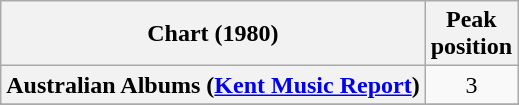<table class="wikitable sortable plainrowheaders" style="text-align:center">
<tr>
<th scope="col">Chart (1980)</th>
<th scope="col">Peak<br>position</th>
</tr>
<tr>
<th scope="row">Australian Albums (<a href='#'>Kent Music Report</a>)</th>
<td>3</td>
</tr>
<tr>
</tr>
<tr>
</tr>
<tr>
</tr>
<tr>
</tr>
</table>
